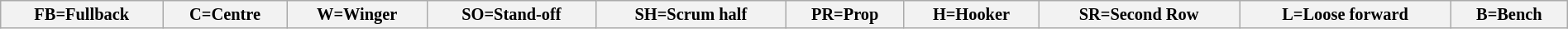<table class="wikitable"  style="font-size:85%; width:100%;">
<tr>
<th>FB=Fullback</th>
<th>C=Centre</th>
<th>W=Winger</th>
<th>SO=Stand-off</th>
<th>SH=Scrum half</th>
<th>PR=Prop</th>
<th>H=Hooker</th>
<th>SR=Second Row</th>
<th>L=Loose forward</th>
<th>B=Bench</th>
</tr>
</table>
